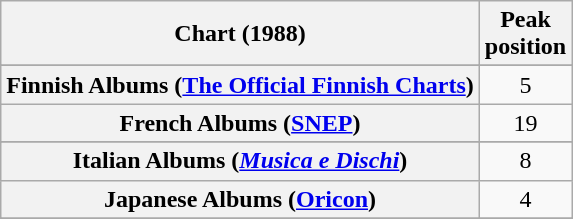<table class="wikitable sortable plainrowheaders">
<tr>
<th>Chart (1988)</th>
<th>Peak<br>position</th>
</tr>
<tr>
</tr>
<tr>
</tr>
<tr>
</tr>
<tr>
</tr>
<tr>
<th scope="row">Finnish Albums (<a href='#'>The Official Finnish Charts</a>)</th>
<td align="center">5</td>
</tr>
<tr>
<th scope="row">French Albums (<a href='#'>SNEP</a>)</th>
<td align="center">19</td>
</tr>
<tr>
</tr>
<tr>
<th scope="row">Italian Albums (<em><a href='#'>Musica e Dischi</a></em>)</th>
<td align="center">8</td>
</tr>
<tr>
<th scope="row">Japanese Albums (<a href='#'>Oricon</a>)</th>
<td align="center">4</td>
</tr>
<tr>
</tr>
<tr>
</tr>
<tr>
</tr>
<tr>
</tr>
<tr>
</tr>
</table>
